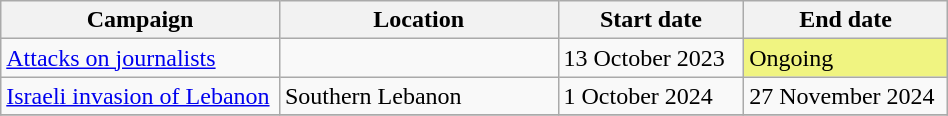<table class="wikitable sortable" width=50%>
<tr>
<th width=15%>Campaign</th>
<th width=15%>Location</th>
<th width=10%>Start date</th>
<th width=10%>End date</th>
</tr>
<tr>
<td><a href='#'>Attacks on journalists</a></td>
<td></td>
<td>13 October 2023</td>
<td style="background-color:#F0F481">Ongoing</td>
</tr>
<tr>
<td><a href='#'>Israeli invasion of Lebanon</a></td>
<td> Southern Lebanon</td>
<td>1 October 2024</td>
<td>27 November 2024</td>
</tr>
<tr>
</tr>
</table>
